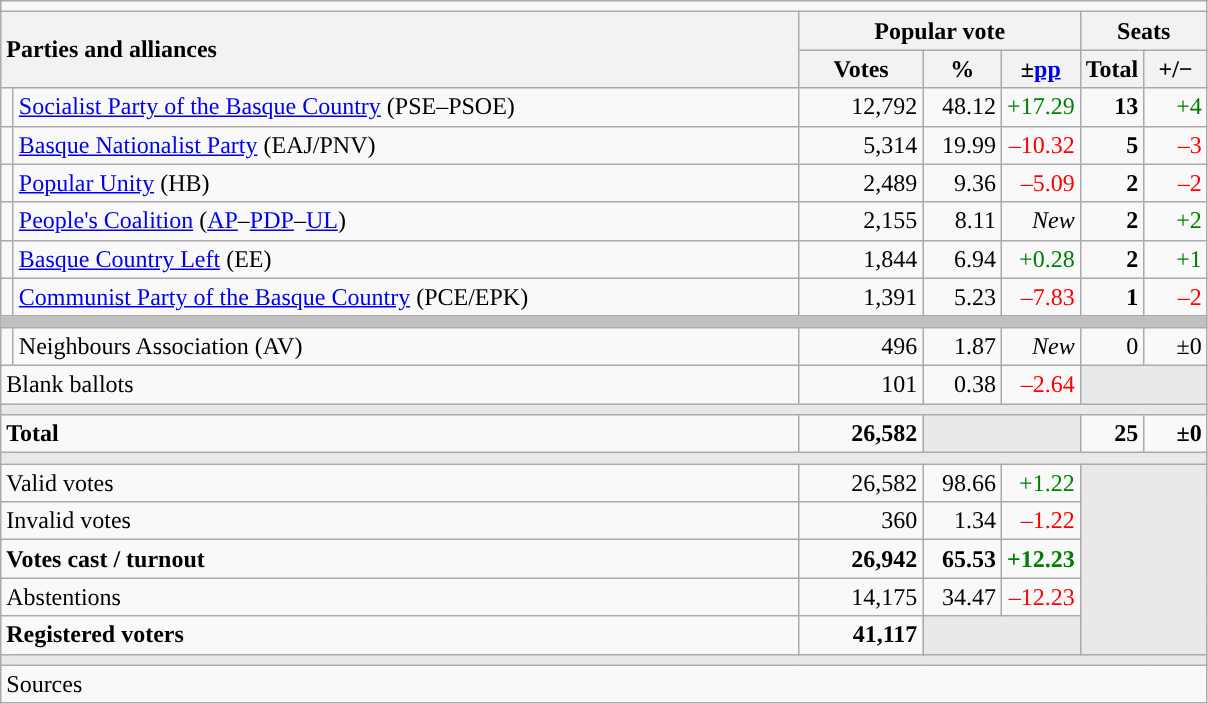<table class="wikitable" style="text-align:right;">
<tr>
<td colspan="7"></td>
</tr>
<tr>
<th style="text-align:left;" rowspan="2" colspan="2" width="525">Parties and alliances</th>
<th colspan="3">Popular vote</th>
<th colspan="2">Seats</th>
</tr>
<tr>
<th width="75">Votes</th>
<th width="45">%</th>
<th width="45">±<a href='#'>pp</a></th>
<th width="35">Total</th>
<th width="35">+/−</th>
</tr>
<tr>
<td width="1" style="color:inherit;background:"></td>
<td align="left"><a href='#'>Socialist Party of the Basque Country</a> (PSE–PSOE)</td>
<td>12,792</td>
<td>48.12</td>
<td style="color:green;">+17.29</td>
<td><strong>13</strong></td>
<td style="color:green;">+4</td>
</tr>
<tr>
<td style="color:inherit;background:"></td>
<td align="left"><a href='#'>Basque Nationalist Party</a> (EAJ/PNV)</td>
<td>5,314</td>
<td>19.99</td>
<td style="color:red;">–10.32</td>
<td><strong>5</strong></td>
<td style="color:red;">–3</td>
</tr>
<tr>
<td style="color:inherit;background:"></td>
<td align="left"><a href='#'>Popular Unity</a> (HB)</td>
<td>2,489</td>
<td>9.36</td>
<td style="color:red;">–5.09</td>
<td><strong>2</strong></td>
<td style="color:red;">–2</td>
</tr>
<tr>
<td style="color:inherit;background:"></td>
<td align="left"><a href='#'>People's Coalition</a> (<a href='#'>AP</a>–<a href='#'>PDP</a>–<a href='#'>UL</a>)</td>
<td>2,155</td>
<td>8.11</td>
<td><em>New</em></td>
<td><strong>2</strong></td>
<td style="color:green;">+2</td>
</tr>
<tr>
<td style="color:inherit;background:"></td>
<td align="left"><a href='#'>Basque Country Left</a> (EE)</td>
<td>1,844</td>
<td>6.94</td>
<td style="color:green;">+0.28</td>
<td><strong>2</strong></td>
<td style="color:green;">+1</td>
</tr>
<tr>
<td style="color:inherit;background:"></td>
<td align="left"><a href='#'>Communist Party of the Basque Country</a> (PCE/EPK)</td>
<td>1,391</td>
<td>5.23</td>
<td style="color:red;">–7.83</td>
<td><strong>1</strong></td>
<td style="color:red;">–2</td>
</tr>
<tr>
<td colspan="7" bgcolor="#C0C0C0"></td>
</tr>
<tr>
<td style="color:inherit;background:"></td>
<td align="left">Neighbours Association (AV)</td>
<td>496</td>
<td>1.87</td>
<td><em>New</em></td>
<td>0</td>
<td>±0</td>
</tr>
<tr>
<td align="left" colspan="2">Blank ballots</td>
<td>101</td>
<td>0.38</td>
<td style="color:red;">–2.64</td>
<td bgcolor="#E9E9E9" colspan="2"></td>
</tr>
<tr>
<td colspan="7" bgcolor="#E9E9E9"></td>
</tr>
<tr style="font-weight:bold;">
<td align="left" colspan="2">Total</td>
<td>26,582</td>
<td bgcolor="#E9E9E9" colspan="2"></td>
<td>25</td>
<td>±0</td>
</tr>
<tr>
<td colspan="7" bgcolor="#E9E9E9"></td>
</tr>
<tr>
<td align="left" colspan="2">Valid votes</td>
<td>26,582</td>
<td>98.66</td>
<td style="color:green;">+1.22</td>
<td bgcolor="#E9E9E9" colspan="2" rowspan="5"></td>
</tr>
<tr>
<td align="left" colspan="2">Invalid votes</td>
<td>360</td>
<td>1.34</td>
<td style="color:red;">–1.22</td>
</tr>
<tr style="font-weight:bold;">
<td align="left" colspan="2">Votes cast / turnout</td>
<td>26,942</td>
<td>65.53</td>
<td style="color:green;">+12.23</td>
</tr>
<tr>
<td align="left" colspan="2">Abstentions</td>
<td>14,175</td>
<td>34.47</td>
<td style="color:red;">–12.23</td>
</tr>
<tr style="font-weight:bold;">
<td align="left" colspan="2">Registered voters</td>
<td>41,117</td>
<td bgcolor="#E9E9E9" colspan="2"></td>
</tr>
<tr>
<td colspan="7" bgcolor="#E9E9E9"></td>
</tr>
<tr>
<td align="left" colspan="7">Sources</td>
</tr>
</table>
